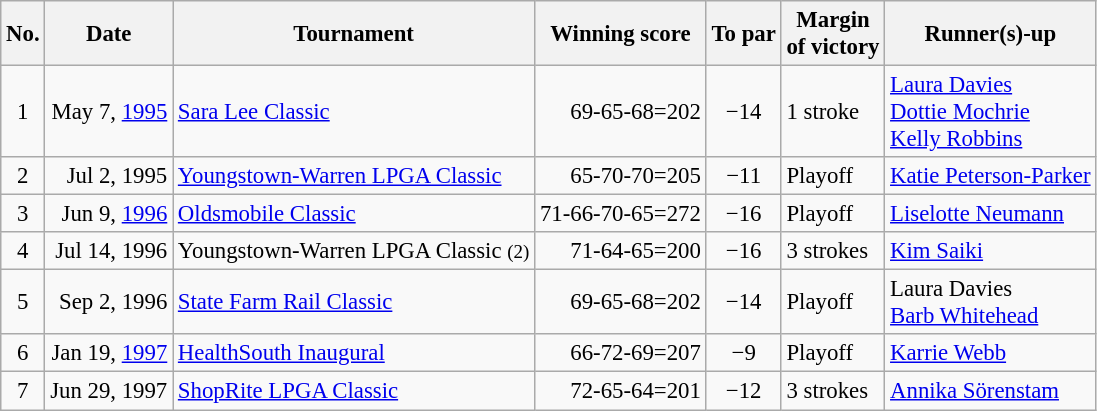<table class="wikitable" style="font-size:95%;">
<tr>
<th>No.</th>
<th>Date</th>
<th>Tournament</th>
<th>Winning score</th>
<th>To par</th>
<th>Margin<br>of victory</th>
<th>Runner(s)-up</th>
</tr>
<tr>
<td align=center>1</td>
<td align=right>May 7, <a href='#'>1995</a></td>
<td><a href='#'>Sara Lee Classic</a></td>
<td align=right>69-65-68=202</td>
<td align=center>−14</td>
<td>1 stroke</td>
<td> <a href='#'>Laura Davies</a><br> <a href='#'>Dottie Mochrie</a><br> <a href='#'>Kelly Robbins</a></td>
</tr>
<tr>
<td align=center>2</td>
<td align=right>Jul 2, 1995</td>
<td><a href='#'>Youngstown-Warren LPGA Classic</a></td>
<td align=right>65-70-70=205</td>
<td align=center>−11</td>
<td>Playoff</td>
<td> <a href='#'>Katie Peterson-Parker</a></td>
</tr>
<tr>
<td align=center>3</td>
<td align=right>Jun 9, <a href='#'>1996</a></td>
<td><a href='#'>Oldsmobile Classic</a></td>
<td align=right>71-66-70-65=272</td>
<td align=center>−16</td>
<td>Playoff</td>
<td> <a href='#'>Liselotte Neumann</a></td>
</tr>
<tr>
<td align=center>4</td>
<td align=right>Jul 14, 1996</td>
<td>Youngstown-Warren LPGA Classic <small>(2)</small></td>
<td align=right>71-64-65=200</td>
<td align=center>−16</td>
<td>3 strokes</td>
<td> <a href='#'>Kim Saiki</a></td>
</tr>
<tr>
<td align=center>5</td>
<td align=right>Sep 2, 1996</td>
<td><a href='#'>State Farm Rail Classic</a></td>
<td align=right>69-65-68=202</td>
<td align=center>−14</td>
<td>Playoff</td>
<td> Laura Davies<br> <a href='#'>Barb Whitehead</a></td>
</tr>
<tr>
<td align=center>6</td>
<td align=right>Jan 19, <a href='#'>1997</a></td>
<td><a href='#'>HealthSouth Inaugural</a></td>
<td align=right>66-72-69=207</td>
<td align=center>−9</td>
<td>Playoff</td>
<td> <a href='#'>Karrie Webb</a></td>
</tr>
<tr>
<td align=center>7</td>
<td align=right>Jun 29, 1997</td>
<td><a href='#'>ShopRite LPGA Classic</a></td>
<td align=right>72-65-64=201</td>
<td align=center>−12</td>
<td>3 strokes</td>
<td> <a href='#'>Annika Sörenstam</a></td>
</tr>
</table>
